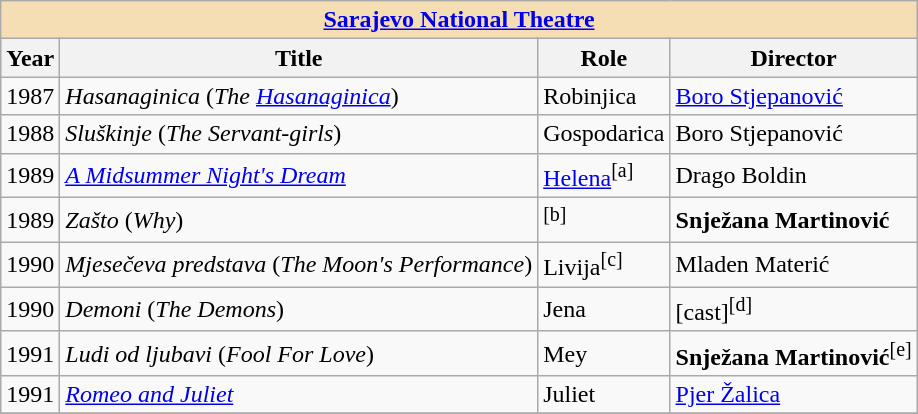<table class="wikitable">
<tr>
<th colspan="5" style="background: Wheat;"><a href='#'>Sarajevo National Theatre</a></th>
</tr>
<tr>
<th>Year</th>
<th>Title</th>
<th>Role</th>
<th>Director</th>
</tr>
<tr>
<td>1987</td>
<td><em>Hasanaginica</em> (<em>The <a href='#'>Hasanaginica</a></em>)</td>
<td>Robinjica</td>
<td><a href='#'>Boro Stjepanović</a></td>
</tr>
<tr>
<td>1988</td>
<td><em>Sluškinje</em> (<em>The Servant-girls</em>)</td>
<td>Gospodarica</td>
<td>Boro Stjepanović</td>
</tr>
<tr>
<td>1989</td>
<td><em><a href='#'>A Midsummer Night's Dream</a></em></td>
<td><a href='#'>Helena</a><sup>[a]</sup></td>
<td>Drago Boldin</td>
</tr>
<tr>
<td>1989</td>
<td><em>Zašto</em> (<em>Why</em>)</td>
<td><sup>[b]</sup></td>
<td><strong>Snježana Martinović</strong></td>
</tr>
<tr>
<td>1990</td>
<td><em>Mjesečeva predstava</em> (<em>The Moon's Performance</em>)</td>
<td>Livija<sup>[c]</sup></td>
<td>Mladen Materić</td>
</tr>
<tr>
<td>1990</td>
<td><em>Demoni</em> (<em>The Demons</em>)</td>
<td>Jena</td>
<td>[cast]<sup>[d]</sup></td>
</tr>
<tr>
<td>1991</td>
<td><em>Ludi od ljubavi</em> (<em>Fool For Love</em>)</td>
<td>Mey</td>
<td><strong>Snježana Martinović</strong><sup>[e]</sup></td>
</tr>
<tr>
<td>1991</td>
<td><em><a href='#'>Romeo and Juliet</a></em></td>
<td>Juliet</td>
<td><a href='#'>Pjer Žalica</a></td>
</tr>
<tr>
</tr>
</table>
